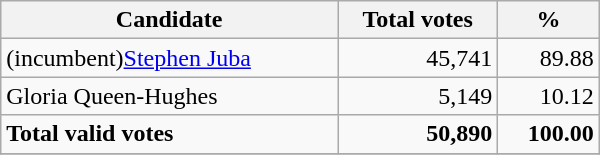<table class="wikitable" width="400">
<tr>
<th align="left">Candidate</th>
<th align="right">Total votes</th>
<th align="right">%</th>
</tr>
<tr>
<td align="left">(incumbent)<a href='#'>Stephen Juba</a></td>
<td align="right">45,741</td>
<td align="right">89.88</td>
</tr>
<tr>
<td align="left">Gloria Queen-Hughes</td>
<td align="right">5,149</td>
<td align="right">10.12</td>
</tr>
<tr>
<td align="left"><strong>Total valid votes</strong></td>
<td align="right"><strong>50,890</strong></td>
<td align="right"><strong>100.00</strong></td>
</tr>
<tr>
</tr>
</table>
